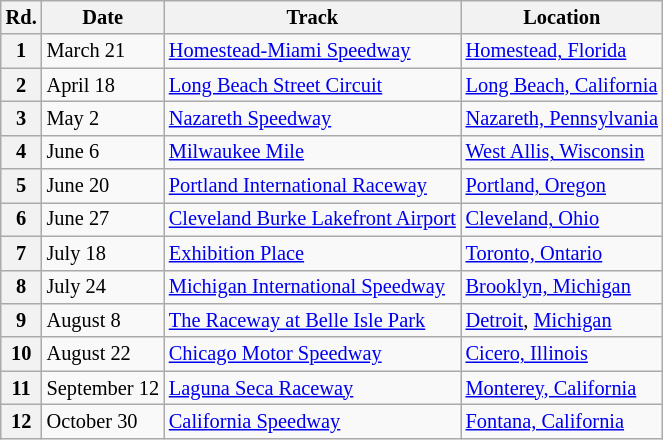<table class="wikitable" style="font-size: 85%">
<tr>
<th>Rd.</th>
<th>Date</th>
<th>Track</th>
<th>Location</th>
</tr>
<tr>
<th>1</th>
<td>March 21</td>
<td> <a href='#'>Homestead-Miami Speedway</a></td>
<td><a href='#'>Homestead, Florida</a></td>
</tr>
<tr>
<th>2</th>
<td>April 18</td>
<td> <a href='#'>Long Beach Street Circuit</a></td>
<td><a href='#'>Long Beach, California</a></td>
</tr>
<tr>
<th>3</th>
<td>May 2</td>
<td> <a href='#'>Nazareth Speedway</a></td>
<td><a href='#'>Nazareth, Pennsylvania</a></td>
</tr>
<tr>
<th>4</th>
<td>June 6</td>
<td> <a href='#'>Milwaukee Mile</a></td>
<td><a href='#'>West Allis, Wisconsin</a></td>
</tr>
<tr>
<th>5</th>
<td>June 20</td>
<td> <a href='#'>Portland International Raceway</a></td>
<td><a href='#'>Portland, Oregon</a></td>
</tr>
<tr>
<th>6</th>
<td>June 27</td>
<td> <a href='#'>Cleveland Burke Lakefront Airport</a></td>
<td><a href='#'>Cleveland, Ohio</a></td>
</tr>
<tr>
<th>7</th>
<td>July 18</td>
<td> <a href='#'>Exhibition Place</a></td>
<td><a href='#'>Toronto, Ontario</a></td>
</tr>
<tr>
<th>8</th>
<td>July 24</td>
<td> <a href='#'>Michigan International Speedway</a></td>
<td><a href='#'>Brooklyn, Michigan</a></td>
</tr>
<tr>
<th>9</th>
<td>August 8</td>
<td> <a href='#'>The Raceway at Belle Isle Park</a></td>
<td><a href='#'>Detroit</a>, <a href='#'>Michigan</a></td>
</tr>
<tr>
<th>10</th>
<td>August 22</td>
<td> <a href='#'>Chicago Motor Speedway</a></td>
<td><a href='#'>Cicero, Illinois</a></td>
</tr>
<tr>
<th>11</th>
<td>September 12</td>
<td> <a href='#'>Laguna Seca Raceway</a></td>
<td><a href='#'>Monterey, California</a></td>
</tr>
<tr>
<th>12</th>
<td>October 30</td>
<td> <a href='#'>California Speedway</a></td>
<td><a href='#'>Fontana, California</a></td>
</tr>
</table>
